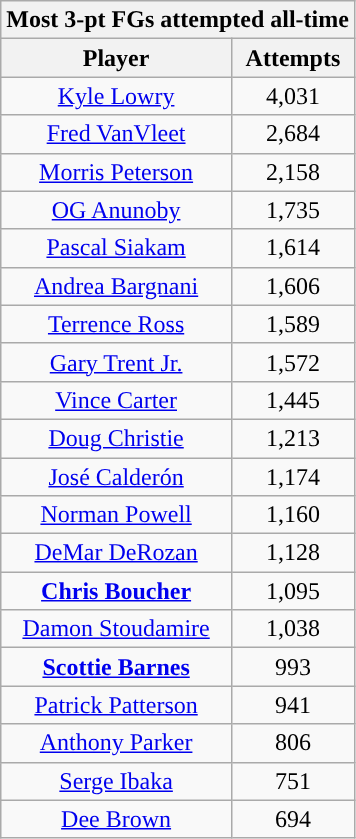<table class="wikitable sortable" style="text-align:center">
<tr>
<th colspan="2">Most 3-pt FGs attempted all-time</th>
</tr>
<tr>
<th>Player</th>
<th>Attempts</th>
</tr>
<tr>
<td><a href='#'>Kyle Lowry</a></td>
<td>4,031</td>
</tr>
<tr>
<td><a href='#'>Fred VanVleet</a></td>
<td>2,684</td>
</tr>
<tr>
<td><a href='#'>Morris Peterson</a></td>
<td>2,158</td>
</tr>
<tr>
<td><a href='#'>OG Anunoby</a></td>
<td>1,735</td>
</tr>
<tr>
<td><a href='#'>Pascal Siakam</a></td>
<td>1,614</td>
</tr>
<tr>
<td><a href='#'>Andrea Bargnani</a></td>
<td>1,606</td>
</tr>
<tr>
<td><a href='#'>Terrence Ross</a></td>
<td>1,589</td>
</tr>
<tr>
<td><a href='#'>Gary Trent Jr.</a></td>
<td>1,572</td>
</tr>
<tr>
<td><a href='#'>Vince Carter</a></td>
<td>1,445</td>
</tr>
<tr>
<td><a href='#'>Doug Christie</a></td>
<td>1,213</td>
</tr>
<tr>
<td><a href='#'>José Calderón</a></td>
<td>1,174</td>
</tr>
<tr>
<td><a href='#'>Norman Powell</a></td>
<td>1,160</td>
</tr>
<tr>
<td><a href='#'>DeMar DeRozan</a></td>
<td>1,128</td>
</tr>
<tr>
<td><strong><a href='#'>Chris Boucher</a></strong></td>
<td>1,095</td>
</tr>
<tr>
<td><a href='#'>Damon Stoudamire</a></td>
<td>1,038</td>
</tr>
<tr>
<td><strong><a href='#'>Scottie Barnes</a></strong></td>
<td>993</td>
</tr>
<tr>
<td><a href='#'>Patrick Patterson</a></td>
<td>941</td>
</tr>
<tr>
<td><a href='#'>Anthony Parker</a></td>
<td>806</td>
</tr>
<tr>
<td><a href='#'>Serge Ibaka</a></td>
<td>751</td>
</tr>
<tr>
<td><a href='#'>Dee Brown</a></td>
<td>694</td>
</tr>
</table>
